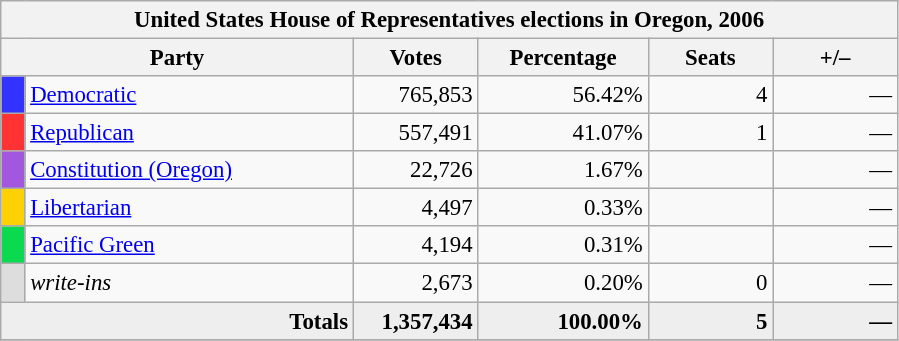<table class="wikitable" style="font-size: 95%;">
<tr>
<th colspan="6">United States House of Representatives elections in Oregon, 2006</th>
</tr>
<tr>
<th colspan=2 style="width: 15em">Party</th>
<th style="width: 5em">Votes</th>
<th style="width: 7em">Percentage</th>
<th style="width: 5em">Seats</th>
<th style="width: 5em">+/–</th>
</tr>
<tr>
<th style="background-color:#3333FF; width: 3px"></th>
<td style="width: 130px"><a href='#'>Democratic</a></td>
<td align="right">765,853</td>
<td align="right">56.42%</td>
<td align="right">4</td>
<td align="right">—</td>
</tr>
<tr>
<th style="background-color:#FF3333; width: 3px"></th>
<td style="width: 130px"><a href='#'>Republican</a></td>
<td align="right">557,491</td>
<td align="right">41.07%</td>
<td align="right">1</td>
<td align="right">—</td>
</tr>
<tr>
<th style="background-color:#A356DE; width: 3px"></th>
<td style="width: 130px"><a href='#'>Constitution (Oregon)</a></td>
<td align="right">22,726</td>
<td align="right">1.67%</td>
<td align="right"></td>
<td align="right">—</td>
</tr>
<tr>
<th style="background-color:#FED105; width: 3px"></th>
<td style="width: 130px"><a href='#'>Libertarian</a></td>
<td align="right">4,497</td>
<td align="right">0.33%</td>
<td align="right"></td>
<td align="right">—</td>
</tr>
<tr>
<th style="background-color:#0BDA51; width: 3px"></th>
<td style="width: 130px"><a href='#'>Pacific Green</a></td>
<td align="right">4,194</td>
<td align="right">0.31%</td>
<td align="right"></td>
<td align="right">—</td>
</tr>
<tr>
<th style="background-color:#DDDDDD; width: 3px"></th>
<td style="width: 130px"><em>write-ins</em></td>
<td align="right">2,673</td>
<td align="right">0.20%</td>
<td align="right">0</td>
<td align="right">—</td>
</tr>
<tr bgcolor="#EEEEEE">
<td colspan="2" align="right"><strong>Totals</strong></td>
<td align="right"><strong>1,357,434</strong></td>
<td align="right"><strong>100.00%</strong></td>
<td align="right"><strong>5</strong></td>
<td align="right"><strong>—</strong></td>
</tr>
<tr bgcolor="#EEEEEE">
</tr>
</table>
